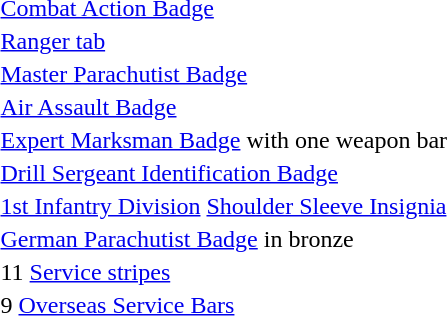<table>
<tr>
<td> <a href='#'>Combat Action Badge</a></td>
</tr>
<tr>
<td> <a href='#'>Ranger tab</a></td>
</tr>
<tr>
<td> <a href='#'>Master Parachutist Badge</a></td>
</tr>
<tr>
<td> <a href='#'>Air Assault Badge</a></td>
</tr>
<tr>
<td> <a href='#'>Expert Marksman Badge</a> with one weapon bar</td>
</tr>
<tr>
<td> <a href='#'>Drill Sergeant Identification Badge</a></td>
</tr>
<tr>
<td> <a href='#'>1st Infantry Division</a> <a href='#'>Shoulder Sleeve Insignia</a></td>
</tr>
<tr>
<td> <a href='#'>German Parachutist Badge</a> in bronze</td>
</tr>
<tr>
<td> 11 <a href='#'>Service stripes</a></td>
</tr>
<tr>
<td> 9 <a href='#'>Overseas Service Bars</a></td>
</tr>
</table>
